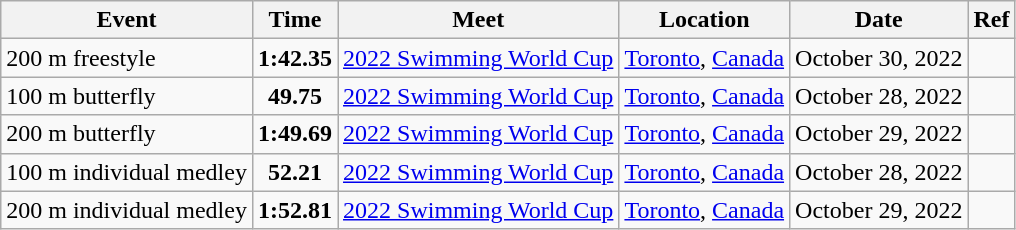<table class="wikitable">
<tr>
<th>Event</th>
<th>Time</th>
<th>Meet</th>
<th>Location</th>
<th>Date</th>
<th>Ref</th>
</tr>
<tr>
<td>200 m freestyle</td>
<td align="center"><strong>1:42.35</strong></td>
<td><a href='#'>2022 Swimming World Cup</a></td>
<td><a href='#'>Toronto</a>, <a href='#'>Canada</a></td>
<td>October 30, 2022</td>
<td align="center"></td>
</tr>
<tr>
<td>100 m butterfly</td>
<td align="center"><strong>49.75</strong></td>
<td><a href='#'>2022 Swimming World Cup</a></td>
<td><a href='#'>Toronto</a>, <a href='#'>Canada</a></td>
<td>October 28, 2022</td>
<td align="center"></td>
</tr>
<tr>
<td>200 m butterfly</td>
<td align="center"><strong>1:49.69</strong></td>
<td><a href='#'>2022 Swimming World Cup</a></td>
<td><a href='#'>Toronto</a>, <a href='#'>Canada</a></td>
<td>October 29, 2022</td>
<td align="center"></td>
</tr>
<tr>
<td>100 m individual medley</td>
<td align="center"><strong>52.21</strong></td>
<td><a href='#'>2022 Swimming World Cup</a></td>
<td><a href='#'>Toronto</a>, <a href='#'>Canada</a></td>
<td>October 28, 2022</td>
<td align="center"></td>
</tr>
<tr>
<td>200 m individual medley</td>
<td align="center"><strong>1:52.81</strong></td>
<td><a href='#'>2022 Swimming World Cup</a></td>
<td><a href='#'>Toronto</a>, <a href='#'>Canada</a></td>
<td>October 29, 2022</td>
<td align="center"></td>
</tr>
</table>
